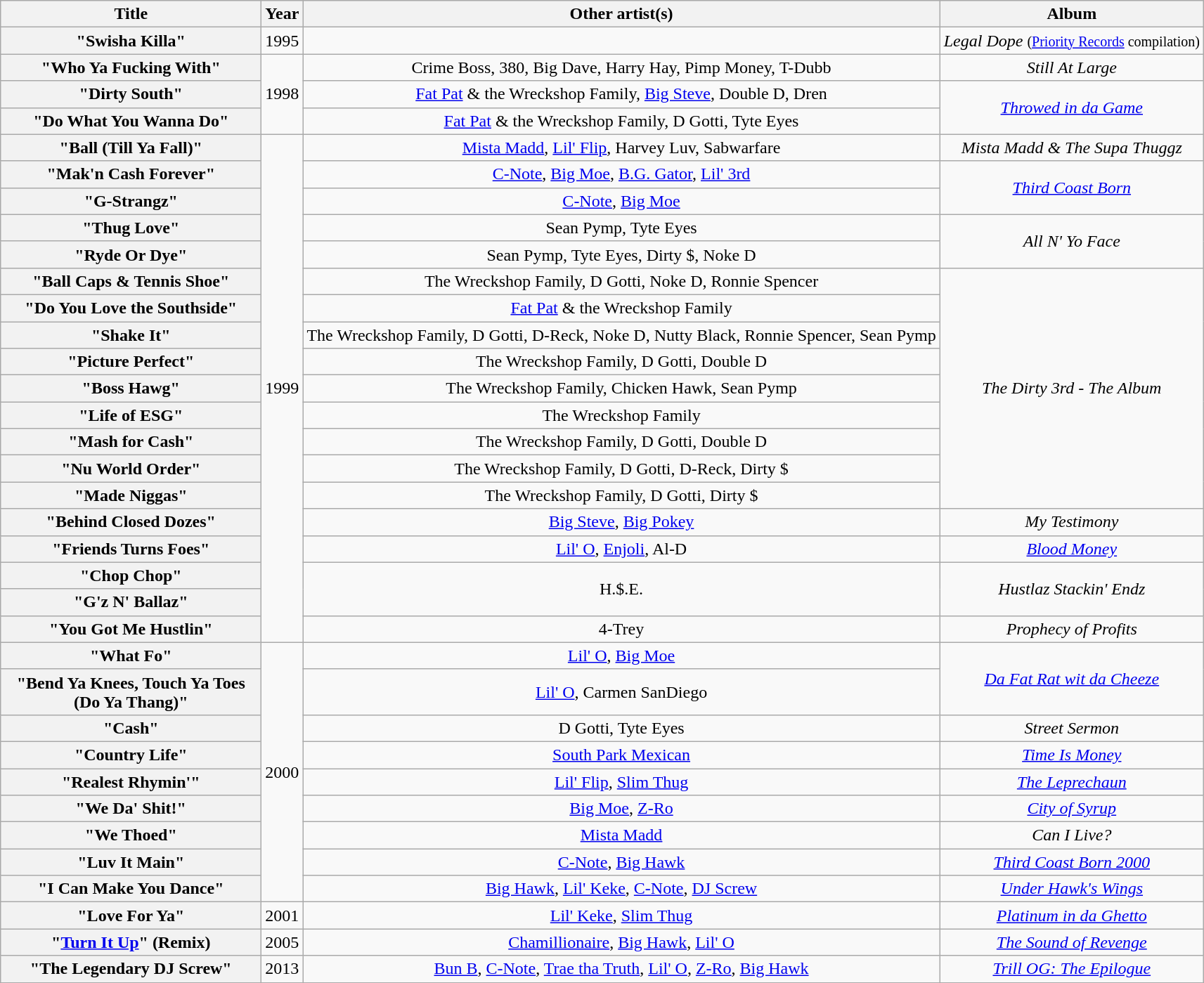<table class="wikitable plainrowheaders" style="text-align:center;">
<tr>
<th scope="col" style="width:15em;">Title</th>
<th scope="col">Year</th>
<th scope="col">Other artist(s)</th>
<th scope="col">Album</th>
</tr>
<tr>
<th scope="row">"Swisha Killa"</th>
<td>1995</td>
<td></td>
<td><em>Legal Dope</em> <small>(<a href='#'>Priority Records</a> compilation)</small></td>
</tr>
<tr>
<th scope="row">"Who Ya Fucking With"</th>
<td rowspan="3">1998</td>
<td>Crime Boss, 380, Big Dave, Harry Hay, Pimp Money, T-Dubb</td>
<td><em>Still At Large</em></td>
</tr>
<tr>
<th scope="row">"Dirty South"</th>
<td><a href='#'>Fat Pat</a> & the Wreckshop Family, <a href='#'>Big Steve</a>, Double D, Dren</td>
<td rowspan="2"><em><a href='#'>Throwed in da Game</a></em></td>
</tr>
<tr>
<th scope="row">"Do What You Wanna Do"</th>
<td><a href='#'>Fat Pat</a> & the Wreckshop Family, D Gotti, Tyte Eyes</td>
</tr>
<tr>
<th scope="row">"Ball (Till Ya Fall)"</th>
<td rowspan="19">1999</td>
<td><a href='#'>Mista Madd</a>, <a href='#'>Lil' Flip</a>, Harvey Luv, Sabwarfare</td>
<td><em>Mista Madd & The Supa Thuggz</em></td>
</tr>
<tr>
<th scope="row">"Mak'n Cash Forever"</th>
<td><a href='#'>C-Note</a>, <a href='#'>Big Moe</a>, <a href='#'>B.G. Gator</a>, <a href='#'>Lil' 3rd</a></td>
<td rowspan="2"><em><a href='#'>Third Coast Born</a></em></td>
</tr>
<tr>
<th scope="row">"G-Strangz"</th>
<td><a href='#'>C-Note</a>, <a href='#'>Big Moe</a></td>
</tr>
<tr>
<th scope="row">"Thug Love"</th>
<td>Sean Pymp, Tyte Eyes</td>
<td rowspan="2"><em>All N' Yo Face</em></td>
</tr>
<tr>
<th scope="row">"Ryde Or Dye"</th>
<td>Sean Pymp, Tyte Eyes, Dirty $, Noke D</td>
</tr>
<tr>
<th scope="row">"Ball Caps & Tennis Shoe"</th>
<td>The Wreckshop Family, D Gotti, Noke D, Ronnie Spencer</td>
<td rowspan="9"><em>The Dirty 3rd - The Album</em></td>
</tr>
<tr>
<th scope="row">"Do You Love the Southside"</th>
<td><a href='#'>Fat Pat</a> & the Wreckshop Family</td>
</tr>
<tr>
<th scope="row">"Shake It"</th>
<td>The Wreckshop Family, D Gotti, D-Reck, Noke D, Nutty Black, Ronnie Spencer, Sean Pymp</td>
</tr>
<tr>
<th scope="row">"Picture Perfect"</th>
<td>The Wreckshop Family, D Gotti, Double D</td>
</tr>
<tr>
<th scope="row">"Boss Hawg"</th>
<td>The Wreckshop Family, Chicken Hawk, Sean Pymp</td>
</tr>
<tr>
<th scope="row">"Life of ESG"</th>
<td>The Wreckshop Family</td>
</tr>
<tr>
<th scope="row">"Mash for Cash"</th>
<td>The Wreckshop Family, D Gotti, Double D</td>
</tr>
<tr>
<th scope="row">"Nu World Order"</th>
<td>The Wreckshop Family, D Gotti, D-Reck, Dirty $</td>
</tr>
<tr>
<th scope="row">"Made Niggas"</th>
<td>The Wreckshop Family, D Gotti, Dirty $</td>
</tr>
<tr>
<th scope="row">"Behind Closed Dozes"</th>
<td><a href='#'>Big Steve</a>, <a href='#'>Big Pokey</a></td>
<td><em>My Testimony</em></td>
</tr>
<tr>
<th scope="row">"Friends Turns Foes"</th>
<td><a href='#'>Lil' O</a>, <a href='#'>Enjoli</a>, Al-D</td>
<td><em><a href='#'>Blood Money</a></em></td>
</tr>
<tr>
<th scope="row">"Chop Chop"</th>
<td rowspan="2">H.$.E.</td>
<td rowspan="2"><em>Hustlaz Stackin' Endz</em></td>
</tr>
<tr>
<th scope="row">"G'z N' Ballaz"</th>
</tr>
<tr>
<th scope="row">"You Got Me Hustlin"</th>
<td>4-Trey</td>
<td><em>Prophecy of Profits</em></td>
</tr>
<tr>
<th scope="row">"What Fo"</th>
<td rowspan="9">2000</td>
<td><a href='#'>Lil' O</a>, <a href='#'>Big Moe</a></td>
<td rowspan="2"><em><a href='#'>Da Fat Rat wit da Cheeze</a></em></td>
</tr>
<tr>
<th scope="row">"Bend Ya Knees, Touch Ya Toes (Do Ya Thang)"</th>
<td><a href='#'>Lil' O</a>, Carmen SanDiego</td>
</tr>
<tr>
<th scope="row">"Cash"</th>
<td>D Gotti, Tyte Eyes</td>
<td><em>Street Sermon</em></td>
</tr>
<tr>
<th scope="row">"Country Life"</th>
<td><a href='#'>South Park Mexican</a></td>
<td><em><a href='#'>Time Is Money</a></em></td>
</tr>
<tr>
<th scope="row">"Realest Rhymin'"</th>
<td><a href='#'>Lil' Flip</a>, <a href='#'>Slim Thug</a></td>
<td><em><a href='#'>The Leprechaun</a></em></td>
</tr>
<tr>
<th scope="row">"We Da' Shit!"</th>
<td><a href='#'>Big Moe</a>, <a href='#'>Z-Ro</a></td>
<td><em><a href='#'>City of Syrup</a></em></td>
</tr>
<tr>
<th scope="row">"We Thoed"</th>
<td><a href='#'>Mista Madd</a></td>
<td><em>Can I Live?</em></td>
</tr>
<tr>
<th scope="row">"Luv It Main"</th>
<td><a href='#'>C-Note</a>, <a href='#'>Big Hawk</a></td>
<td><em><a href='#'>Third Coast Born 2000</a></em></td>
</tr>
<tr>
<th scope="row">"I Can Make You Dance"</th>
<td><a href='#'>Big Hawk</a>, <a href='#'>Lil' Keke</a>, <a href='#'>C-Note</a>, <a href='#'>DJ Screw</a></td>
<td><em><a href='#'>Under Hawk's Wings</a></em></td>
</tr>
<tr>
<th scope="row">"Love For Ya"</th>
<td>2001</td>
<td><a href='#'>Lil' Keke</a>, <a href='#'>Slim Thug</a></td>
<td><em><a href='#'>Platinum in da Ghetto</a></em></td>
</tr>
<tr>
<th scope="row">"<a href='#'>Turn It Up</a>" (Remix)</th>
<td>2005</td>
<td><a href='#'>Chamillionaire</a>, <a href='#'>Big Hawk</a>, <a href='#'>Lil' O</a></td>
<td><em><a href='#'>The Sound of Revenge</a></em></td>
</tr>
<tr>
<th scope="row">"The Legendary DJ Screw"</th>
<td>2013</td>
<td><a href='#'>Bun B</a>, <a href='#'>C-Note</a>, <a href='#'>Trae tha Truth</a>, <a href='#'>Lil' O</a>, <a href='#'>Z-Ro</a>, <a href='#'>Big Hawk</a></td>
<td><em><a href='#'>Trill OG: The Epilogue</a></em></td>
</tr>
</table>
